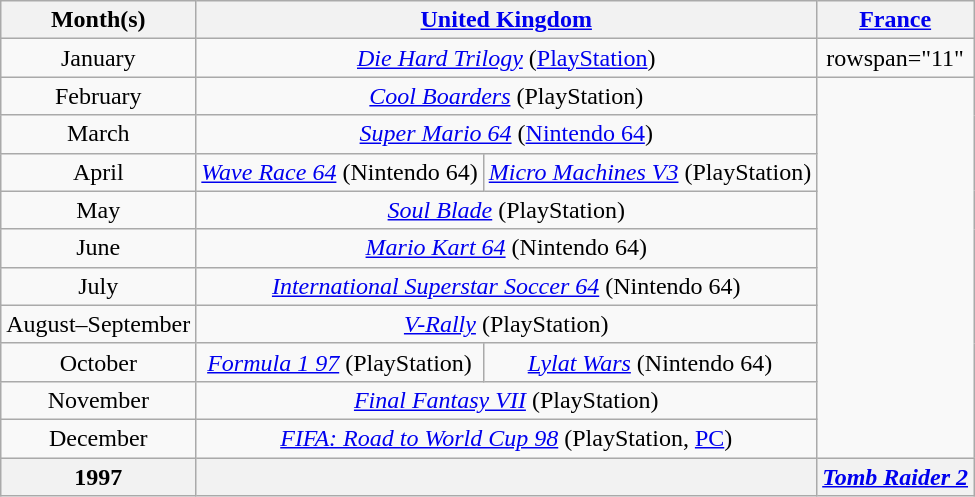<table class="wikitable sortable" style="text-align:center">
<tr>
<th>Month(s)</th>
<th colspan="2"><a href='#'>United Kingdom</a></th>
<th><a href='#'>France</a></th>
</tr>
<tr>
<td>January</td>
<td colspan="2"><em><a href='#'>Die Hard Trilogy</a></em> (<a href='#'>PlayStation</a>)</td>
<td>rowspan="11" </td>
</tr>
<tr>
<td>February</td>
<td colspan="2"><em><a href='#'>Cool Boarders</a></em> (PlayStation)</td>
</tr>
<tr>
<td>March</td>
<td colspan="2"><em><a href='#'>Super Mario 64</a></em> (<a href='#'>Nintendo 64</a>)</td>
</tr>
<tr>
<td>April</td>
<td><em><a href='#'>Wave Race 64</a></em> (Nintendo 64)</td>
<td><em><a href='#'>Micro Machines V3</a></em> (PlayStation)</td>
</tr>
<tr>
<td>May</td>
<td colspan="2"><em><a href='#'>Soul Blade</a></em> (PlayStation)</td>
</tr>
<tr>
<td>June</td>
<td colspan="2"><em><a href='#'>Mario Kart 64</a></em> (Nintendo 64)</td>
</tr>
<tr>
<td>July</td>
<td colspan="2"><em><a href='#'>International Superstar Soccer 64</a></em> (Nintendo 64)</td>
</tr>
<tr>
<td>August–September</td>
<td colspan="2"><em><a href='#'>V-Rally</a></em> (PlayStation)</td>
</tr>
<tr>
<td>October</td>
<td><em><a href='#'>Formula 1 97</a></em> (PlayStation)</td>
<td><em><a href='#'>Lylat Wars</a></em> (Nintendo 64)</td>
</tr>
<tr>
<td>November</td>
<td colspan="2"><em><a href='#'>Final Fantasy VII</a></em> (PlayStation)</td>
</tr>
<tr>
<td>December</td>
<td colspan="2"><em><a href='#'>FIFA: Road to World Cup 98</a></em> (PlayStation, <a href='#'>PC</a>)</td>
</tr>
<tr>
<th>1997</th>
<th colspan="2"></th>
<th><em><a href='#'>Tomb Raider 2</a></em></th>
</tr>
</table>
